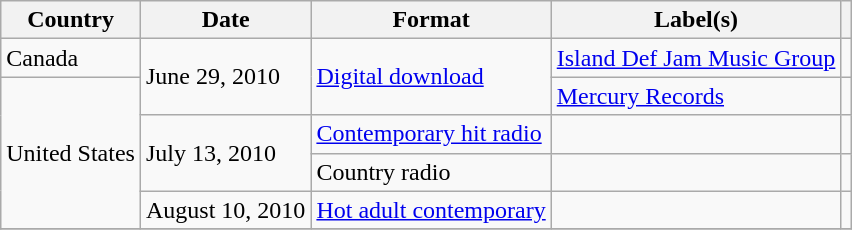<table class="wikitable">
<tr>
<th>Country</th>
<th>Date</th>
<th>Format</th>
<th>Label(s)</th>
<th></th>
</tr>
<tr>
<td>Canada</td>
<td rowspan="2">June 29, 2010</td>
<td rowspan="2"><a href='#'>Digital download</a></td>
<td><a href='#'>Island Def Jam Music Group</a></td>
<td></td>
</tr>
<tr>
<td rowspan="4">United States</td>
<td><a href='#'>Mercury Records</a></td>
<td></td>
</tr>
<tr>
<td rowspan="2">July 13, 2010</td>
<td><a href='#'>Contemporary hit radio</a></td>
<td></td>
<td></td>
</tr>
<tr>
<td>Country radio</td>
<td></td>
<td></td>
</tr>
<tr>
<td>August 10, 2010</td>
<td><a href='#'>Hot adult contemporary</a></td>
<td></td>
<td></td>
</tr>
<tr>
</tr>
</table>
